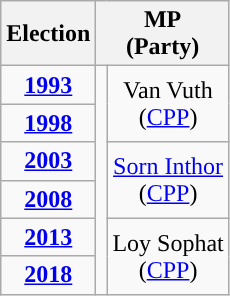<table class="wikitable" style="text-align:center">
<tr>
<th>Election</th>
<th colspan=2>MP<br>(Party)</th>
</tr>
<tr>
<td><strong><a href='#'>1993</a></strong></td>
<td rowspan=6; style="background-color: "></td>
<td rowspan=2>Van Vuth<br>(<a href='#'>CPP</a>)</td>
</tr>
<tr>
<td><strong><a href='#'>1998</a></strong></td>
</tr>
<tr>
<td><strong><a href='#'>2003</a></strong></td>
<td rowspan=2><a href='#'>Sorn Inthor</a><br>(<a href='#'>CPP</a>)</td>
</tr>
<tr>
<td><strong><a href='#'>2008</a></strong></td>
</tr>
<tr>
<td><strong><a href='#'>2013</a></strong></td>
<td rowspan=2>Loy Sophat<br>(<a href='#'>CPP</a>)</td>
</tr>
<tr>
<td><strong><a href='#'>2018</a></strong></td>
</tr>
</table>
